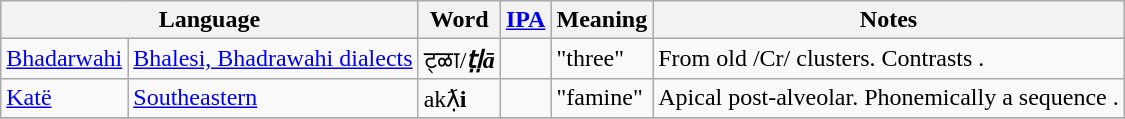<table class="wikitable">
<tr>
<th colspan=2>Language</th>
<th>Word</th>
<th><a href='#'>IPA</a></th>
<th>Meaning</th>
<th>Notes</th>
</tr>
<tr>
<td><a href='#'>Bhadarwahi</a></td>
<td><a href='#'>Bhalesi, Bhadrawahi dialects</a></td>
<td>ट्ळा/<strong><em>ṭḷ<strong>ā<em></td>
<td></td>
<td>"three"</td>
<td>From old /Cr/ clusters. Contrasts .</td>
</tr>
<tr>
<td><a href='#'>Katë</a></td>
<td><a href='#'>Southeastern</a></td>
<td></em>ak</strong>ƛ̣<strong>i<em></td>
<td></td>
<td>"famine"</td>
<td>Apical post-alveolar. Phonemically a sequence .</td>
</tr>
<tr>
</tr>
</table>
